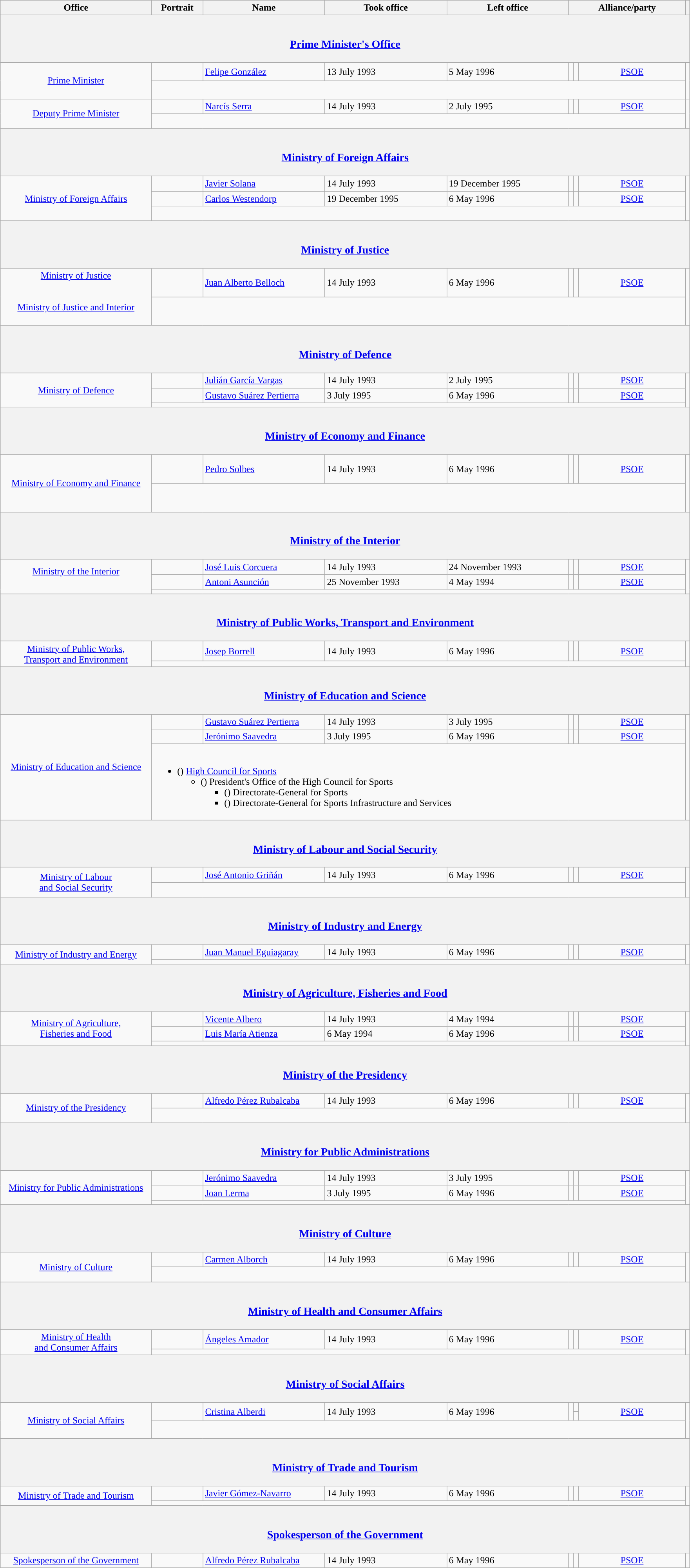<table class="wikitable" style="line-height:18px;">
<tr>
<th scope="col">Office<br></th>
<th scope="col">Portrait</th>
<th scope="col">Name</th>
<th scope="col">Took office</th>
<th scope="col">Left office</th>
<th colspan="3" scope="col">Alliance/party</th>
<th></th>
</tr>
<tr>
<th colspan="9"><br><h3><a href='#'>Prime Minister's Office</a></h3></th>
</tr>
<tr>
<td align="center" rowspan="2" width="250"><a href='#'>Prime Minister</a><br></td>
<td width="80"></td>
<td width="200"><a href='#'>Felipe González</a></td>
<td width="200">13 July 1993</td>
<td width="200">5 May 1996</td>
<td width="1" style="background-color:"></td>
<td width="1" style="background-color:"></td>
<td width="175" align="center"><a href='#'>PSOE</a></td>
<td align="center" rowspan="2"><br><br><br></td>
</tr>
<tr>
<td colspan="7"><br></td>
</tr>
<tr>
<td align="center" rowspan="2"><a href='#'>Deputy Prime Minister</a><br></td>
<td></td>
<td><a href='#'>Narcís Serra</a></td>
<td>14 July 1993</td>
<td>2 July 1995<br></td>
<td style="background-color:"></td>
<td style="background-color:"></td>
<td align="center"><a href='#'>PSOE</a><br></td>
<td align="center" rowspan="2"><br></td>
</tr>
<tr>
<td colspan="7"><br></td>
</tr>
<tr>
<th colspan="9"><br><h3><a href='#'>Ministry of Foreign Affairs</a></h3></th>
</tr>
<tr>
<td align="center" rowspan="3"><a href='#'>Ministry of Foreign Affairs</a><br></td>
<td></td>
<td><a href='#'>Javier Solana</a></td>
<td>14 July 1993</td>
<td>19 December 1995</td>
<td style="background-color:"></td>
<td style="background-color:"></td>
<td align="center"><a href='#'>PSOE</a></td>
<td align="center" rowspan="3"><br><br><br></td>
</tr>
<tr>
<td></td>
<td><a href='#'>Carlos Westendorp</a></td>
<td>19 December 1995</td>
<td>6 May 1996</td>
<td style="background-color:"></td>
<td style="background-color:"></td>
<td align="center"><a href='#'>PSOE</a></td>
</tr>
<tr>
<td colspan="7"><br></td>
</tr>
<tr>
<th colspan="9"><br><h3><a href='#'>Ministry of Justice</a></h3></th>
</tr>
<tr>
<td align="center" rowspan="2"><a href='#'>Ministry of Justice</a><br><br><br><a href='#'>Ministry of Justice and Interior</a><br><br></td>
<td></td>
<td><a href='#'>Juan Alberto Belloch</a></td>
<td>14 July 1993</td>
<td>6 May 1996</td>
<td style="background-color:"></td>
<td style="background-color:"></td>
<td align="center"><a href='#'>PSOE</a><br></td>
<td align="center" rowspan="2"><br><br><br><br></td>
</tr>
<tr>
<td colspan="7"><br></td>
</tr>
<tr>
<th colspan="9"><br><h3><a href='#'>Ministry of Defence</a></h3></th>
</tr>
<tr>
<td align="center" rowspan="3"><a href='#'>Ministry of Defence</a><br></td>
<td></td>
<td><a href='#'>Julián García Vargas</a></td>
<td>14 July 1993</td>
<td>2 July 1995<br></td>
<td style="background-color:"></td>
<td style="background-color:"></td>
<td align="center"><a href='#'>PSOE</a></td>
<td align="center" rowspan="3"></td>
</tr>
<tr>
<td></td>
<td><a href='#'>Gustavo Suárez Pertierra</a></td>
<td>3 July 1995</td>
<td>6 May 1996</td>
<td style="background-color:"></td>
<td style="background-color:"></td>
<td align="center"><a href='#'>PSOE</a></td>
</tr>
<tr>
<td colspan="7"></td>
</tr>
<tr>
<th colspan="9"><br><h3><a href='#'>Ministry of Economy and Finance</a></h3></th>
</tr>
<tr>
<td align="center" rowspan="2"><a href='#'>Ministry of Economy and Finance</a><br></td>
<td></td>
<td><a href='#'>Pedro Solbes</a></td>
<td>14 July 1993</td>
<td>6 May 1996</td>
<td style="background-color:"></td>
<td style="background-color:"></td>
<td align="center"><a href='#'>PSOE</a><br></td>
<td align="center" rowspan="2"><br><br><br><br><br></td>
</tr>
<tr>
<td colspan="7"><br>
</td>
</tr>
<tr>
<th colspan="9"><br><h3><a href='#'>Ministry of the Interior</a></h3></th>
</tr>
<tr>
<td align="center" rowspan="3"><a href='#'>Ministry of the Interior</a><br><br></td>
<td></td>
<td><a href='#'>José Luis Corcuera</a></td>
<td>14 July 1993</td>
<td>24 November 1993<br></td>
<td style="background-color:"></td>
<td style="background-color:"></td>
<td align="center"><a href='#'>PSOE</a></td>
<td align="center" rowspan="3"></td>
</tr>
<tr>
<td></td>
<td><a href='#'>Antoni Asunción</a></td>
<td>25 November 1993</td>
<td>4 May 1994<br></td>
<td style="background-color:"></td>
<td style="background-color:"></td>
<td align="center"><a href='#'>PSOE</a></td>
</tr>
<tr>
<td colspan="7"></td>
</tr>
<tr>
<th colspan="9"><br><h3><a href='#'>Ministry of Public Works, Transport and Environment</a></h3></th>
</tr>
<tr>
<td align="center" rowspan="2"><a href='#'>Ministry of Public Works,<br>Transport and Environment</a><br></td>
<td></td>
<td><a href='#'>Josep Borrell</a></td>
<td>14 July 1993</td>
<td>6 May 1996</td>
<td style="background-color:"></td>
<td style="background-color:"></td>
<td align="center"><a href='#'>PSOE</a></td>
<td align="center" rowspan="2"></td>
</tr>
<tr>
<td colspan="7"></td>
</tr>
<tr>
<th colspan="9"><br><h3><a href='#'>Ministry of Education and Science</a></h3></th>
</tr>
<tr>
<td align="center" rowspan="3"><a href='#'>Ministry of Education and Science</a><br></td>
<td></td>
<td><a href='#'>Gustavo Suárez Pertierra</a></td>
<td>14 July 1993</td>
<td>3 July 1995</td>
<td style="background-color:"></td>
<td style="background-color:"></td>
<td align="center"><a href='#'>PSOE</a></td>
<td align="center" rowspan="3"></td>
</tr>
<tr>
<td></td>
<td><a href='#'>Jerónimo Saavedra</a></td>
<td>3 July 1995</td>
<td>6 May 1996</td>
<td style="background-color:"></td>
<td style="background-color:"></td>
<td align="center"><a href='#'>PSOE</a></td>
</tr>
<tr>
<td colspan="7"><br><ul><li>() <a href='#'>High Council for Sports</a><ul><li>() President's Office of the High Council for Sports<ul><li>() Directorate-General for Sports</li><li>() Directorate-General for Sports Infrastructure and Services</li></ul></li></ul></li></ul></td>
</tr>
<tr>
<th colspan="9"><br><h3><a href='#'>Ministry of Labour and Social Security</a></h3></th>
</tr>
<tr>
<td align="center" rowspan="2"><a href='#'>Ministry of Labour<br>and Social Security</a><br></td>
<td></td>
<td><a href='#'>José Antonio Griñán</a></td>
<td>14 July 1993</td>
<td>6 May 1996</td>
<td style="background-color:"></td>
<td style="background-color:"></td>
<td align="center"><a href='#'>PSOE</a></td>
<td align="center" rowspan="2"><br><br></td>
</tr>
<tr>
<td colspan="7"><br></td>
</tr>
<tr>
<th colspan="9"><br><h3><a href='#'>Ministry of Industry and Energy</a></h3></th>
</tr>
<tr>
<td align="center" rowspan="2"><a href='#'>Ministry of Industry and Energy</a><br></td>
<td></td>
<td><a href='#'>Juan Manuel Eguiagaray</a></td>
<td>14 July 1993</td>
<td>6 May 1996</td>
<td style="background-color:"></td>
<td style="background-color:"></td>
<td align="center"><a href='#'>PSOE</a></td>
<td align="center" rowspan="2"></td>
</tr>
<tr>
<td colspan="7"></td>
</tr>
<tr>
<th colspan="9"><br><h3><a href='#'>Ministry of Agriculture, Fisheries and Food</a></h3></th>
</tr>
<tr>
<td align="center" rowspan="3"><a href='#'>Ministry of Agriculture,<br>Fisheries and Food</a><br></td>
<td></td>
<td><a href='#'>Vicente Albero</a></td>
<td>14 July 1993</td>
<td>4 May 1994<br></td>
<td style="background-color:"></td>
<td style="background-color:"></td>
<td align="center"><a href='#'>PSOE</a></td>
<td align="center" rowspan="3"></td>
</tr>
<tr>
<td></td>
<td><a href='#'>Luis María Atienza</a></td>
<td>6 May 1994</td>
<td>6 May 1996</td>
<td style="background-color:"></td>
<td style="background-color:"></td>
<td align="center"><a href='#'>PSOE</a></td>
</tr>
<tr>
<td colspan="7"></td>
</tr>
<tr>
<th colspan="9"><br><h3><a href='#'>Ministry of the Presidency</a></h3></th>
</tr>
<tr>
<td align="center" rowspan="2"><a href='#'>Ministry of the Presidency</a><br></td>
<td></td>
<td><a href='#'>Alfredo Pérez Rubalcaba</a></td>
<td>14 July 1993</td>
<td>6 May 1996</td>
<td style="background-color:"></td>
<td style="background-color:"></td>
<td align="center"><a href='#'>PSOE</a></td>
<td align="center" rowspan="2"><br><br></td>
</tr>
<tr>
<td colspan="7"><br>
</td>
</tr>
<tr>
<th colspan="9"><br><h3><a href='#'>Ministry for Public Administrations</a></h3></th>
</tr>
<tr>
<td align="center" rowspan="3"><a href='#'>Ministry for Public Administrations</a><br></td>
<td></td>
<td><a href='#'>Jerónimo Saavedra</a></td>
<td>14 July 1993</td>
<td>3 July 1995</td>
<td style="background-color:"></td>
<td style="background-color:"></td>
<td align="center"><a href='#'>PSOE</a></td>
<td align="center" rowspan="3"></td>
</tr>
<tr>
<td></td>
<td><a href='#'>Joan Lerma</a></td>
<td>3 July 1995</td>
<td>6 May 1996</td>
<td style="background-color:"></td>
<td style="background-color:"></td>
<td align="center"><a href='#'>PSOE</a></td>
</tr>
<tr>
<td colspan="7"></td>
</tr>
<tr>
<th colspan="9"><br><h3><a href='#'>Ministry of Culture</a></h3></th>
</tr>
<tr>
<td align="center" rowspan="2"><a href='#'>Ministry of Culture</a><br></td>
<td></td>
<td><a href='#'>Carmen Alborch</a></td>
<td>14 July 1993</td>
<td>6 May 1996</td>
<td style="background-color:"></td>
<td style="background-color:"></td>
<td align="center"><a href='#'>PSOE</a><br></td>
<td align="center" rowspan="2"><br><br></td>
</tr>
<tr>
<td colspan="7"><br>
</td>
</tr>
<tr>
<th colspan="9"><br><h3><a href='#'>Ministry of Health and Consumer Affairs</a></h3></th>
</tr>
<tr>
<td align="center" rowspan="2"><a href='#'>Ministry of Health<br>and Consumer Affairs</a><br></td>
<td></td>
<td><a href='#'>Ángeles Amador</a></td>
<td>14 July 1993</td>
<td>6 May 1996</td>
<td style="background-color:"></td>
<td style="background-color:"></td>
<td align="center"><a href='#'>PSOE</a><br></td>
<td align="center" rowspan="2"></td>
</tr>
<tr>
<td colspan="7"></td>
</tr>
<tr>
<th colspan="9"><br><h3><a href='#'>Ministry of Social Affairs</a></h3></th>
</tr>
<tr>
<td align="center" rowspan="3"><a href='#'>Ministry of Social Affairs</a><br></td>
<td rowspan="2"></td>
<td rowspan="2"><a href='#'>Cristina Alberdi</a></td>
<td rowspan="2">14 July 1993</td>
<td rowspan="2">6 May 1996</td>
<td rowspan="2" style="background-color:"></td>
<td style="background-color:"></td>
<td align="center" rowspan="2"><a href='#'>PSOE</a><br></td>
<td align="center" rowspan="3"><br><br><br></td>
</tr>
<tr>
<td style="background-color:"></td>
</tr>
<tr>
<td colspan="7"><br>
</td>
</tr>
<tr>
<th colspan="9"><br><h3><a href='#'>Ministry of Trade and Tourism</a></h3></th>
</tr>
<tr>
<td align="center" rowspan="2"><a href='#'>Ministry of Trade and Tourism</a><br></td>
<td></td>
<td><a href='#'>Javier Gómez-Navarro</a></td>
<td>14 July 1993</td>
<td>6 May 1996</td>
<td style="background-color:"></td>
<td style="background-color:"></td>
<td align="center"><a href='#'>PSOE</a><br></td>
<td align="center" rowspan="2"></td>
</tr>
<tr>
<td colspan="7"></td>
</tr>
<tr>
<th colspan="9"><br><h3><a href='#'>Spokesperson of the Government</a></h3></th>
</tr>
<tr>
<td align="center"><a href='#'>Spokesperson of the Government</a><br></td>
<td></td>
<td><a href='#'>Alfredo Pérez Rubalcaba</a></td>
<td>14 July 1993</td>
<td>6 May 1996</td>
<td style="background-color:"></td>
<td style="background-color:"></td>
<td align="center"><a href='#'>PSOE</a></td>
<td align="center"></td>
</tr>
</table>
